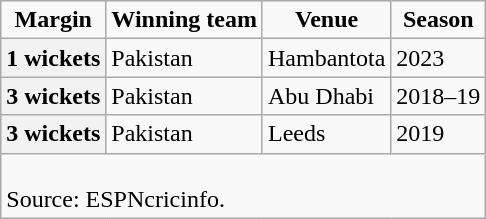<table class="wikitable">
<tr>
<td align="center"><strong>Margin</strong></td>
<td align="center"><strong>Winning team</strong></td>
<td align="center"><strong>Venue</strong></td>
<td align="center"><strong>Season</strong></td>
</tr>
<tr>
<th>1 wickets</th>
<td>Pakistan</td>
<td>Hambantota</td>
<td>2023</td>
</tr>
<tr>
<th>3 wickets</th>
<td>Pakistan</td>
<td>Abu Dhabi</td>
<td>2018–19</td>
</tr>
<tr>
<th>3 wickets</th>
<td>Pakistan</td>
<td>Leeds</td>
<td>2019</td>
</tr>
<tr>
<td colspan="4"><br>Source: ESPNcricinfo.</td>
</tr>
</table>
